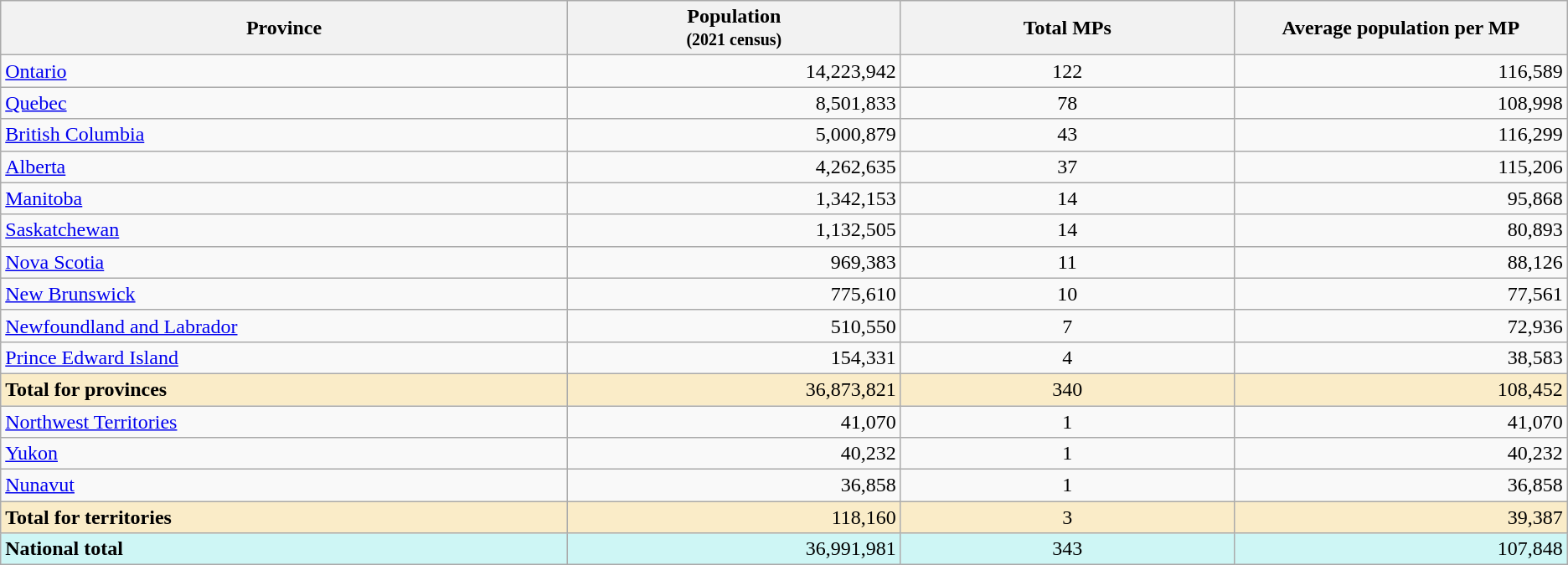<table class="wikitable sortable">
<tr>
<th style="width:15%;">Province</th>
<th style="width:10%;">Population<br><small>(2021 census)</small></th>
<th style="width:10%;">Total MPs</th>
<th style="width:10%;">Average population per MP</th>
</tr>
<tr>
<td><a href='#'>Ontario</a></td>
<td align="right">14,223,942</td>
<td style="text-align:center;">122</td>
<td align="right">116,589</td>
</tr>
<tr>
<td><a href='#'>Quebec</a></td>
<td align="right">8,501,833</td>
<td style="text-align:center;">78</td>
<td align="right">108,998</td>
</tr>
<tr>
<td><a href='#'>British Columbia</a></td>
<td align="right">5,000,879</td>
<td style="text-align:center;">43</td>
<td align="right">116,299</td>
</tr>
<tr>
<td><a href='#'>Alberta</a></td>
<td align="right">4,262,635</td>
<td style="text-align:center;">37</td>
<td align="right">115,206</td>
</tr>
<tr>
<td><a href='#'>Manitoba</a></td>
<td align="right">1,342,153</td>
<td style="text-align:center;">14</td>
<td align="right">95,868</td>
</tr>
<tr>
<td><a href='#'>Saskatchewan</a></td>
<td align="right">1,132,505</td>
<td style="text-align:center;">14</td>
<td align="right">80,893</td>
</tr>
<tr>
<td><a href='#'>Nova Scotia</a></td>
<td align="right">969,383</td>
<td style="text-align:center;">11</td>
<td align="right">88,126</td>
</tr>
<tr>
<td><a href='#'>New Brunswick</a></td>
<td align="right">775,610</td>
<td style="text-align:center;">10</td>
<td align="right">77,561</td>
</tr>
<tr>
<td><a href='#'>Newfoundland and Labrador</a></td>
<td align="right">510,550</td>
<td style="text-align:center;">7</td>
<td align="right">72,936</td>
</tr>
<tr>
<td><a href='#'>Prince Edward Island</a></td>
<td align="right">154,331</td>
<td style="text-align:center;">4</td>
<td align="right">38,583</td>
</tr>
<tr style="background:#faecc8" class="unsortable">
<td><strong>Total for provinces</strong></td>
<td align="right">36,873,821</td>
<td style="text-align:center;">340</td>
<td align="right">108,452</td>
</tr>
<tr class="unsortable">
<td><a href='#'>Northwest Territories</a></td>
<td align="right">41,070</td>
<td style="text-align:center;">1</td>
<td align="right">41,070</td>
</tr>
<tr class="unsortable">
<td><a href='#'>Yukon</a></td>
<td align="right">40,232</td>
<td style="text-align:center;">1</td>
<td align="right">40,232</td>
</tr>
<tr class="unsortable">
<td><a href='#'>Nunavut</a></td>
<td align="right">36,858</td>
<td style="text-align:center;">1</td>
<td align="right">36,858</td>
</tr>
<tr style="background:#faecc8" class="unsortable">
<td><strong>Total for territories</strong></td>
<td align="right">118,160</td>
<td style="text-align:center;">3</td>
<td style="text-align:right;">39,387</td>
</tr>
<tr style="background:#CEF6F5" class="unsortable">
<td style="width:17%;"><strong>National total</strong></td>
<td style="width:10%; text-align:right;">36,991,981</td>
<td style="width:10%; text-align:center;">343</td>
<td style="width:10%; text-align:right;">107,848</td>
</tr>
</table>
